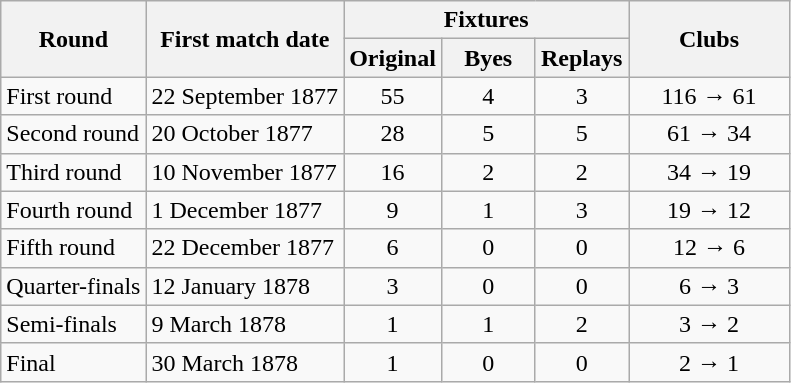<table class="wikitable" style="text-align: center">
<tr>
<th rowspan=2>Round</th>
<th rowspan=2>First match date</th>
<th colspan=3>Fixtures</th>
<th rowspan=2 width=100>Clubs</th>
</tr>
<tr>
<th width=55>Original</th>
<th width=55>Byes</th>
<th width=55>Replays</th>
</tr>
<tr>
<td align=left>First round</td>
<td align=left>22 September 1877</td>
<td>55</td>
<td>4</td>
<td>3</td>
<td>116 → 61</td>
</tr>
<tr>
<td align=left>Second round</td>
<td align=left>20 October 1877</td>
<td>28</td>
<td>5</td>
<td>5</td>
<td>61 → 34</td>
</tr>
<tr>
<td align=left>Third round</td>
<td align=left>10 November 1877</td>
<td>16</td>
<td>2</td>
<td>2</td>
<td>34 → 19</td>
</tr>
<tr>
<td align=left>Fourth round</td>
<td align=left>1 December 1877</td>
<td>9</td>
<td>1</td>
<td>3</td>
<td>19 → 12</td>
</tr>
<tr>
<td align=left>Fifth round</td>
<td align=left>22 December 1877</td>
<td>6</td>
<td>0</td>
<td>0</td>
<td>12 → 6</td>
</tr>
<tr>
<td align=left>Quarter-finals</td>
<td align=left>12 January 1878</td>
<td>3</td>
<td>0</td>
<td>0</td>
<td>6 → 3</td>
</tr>
<tr>
<td align=left>Semi-finals</td>
<td align=left>9 March 1878</td>
<td>1</td>
<td>1</td>
<td>2</td>
<td>3 → 2</td>
</tr>
<tr>
<td align=left>Final</td>
<td align=left>30 March 1878</td>
<td>1</td>
<td>0</td>
<td>0</td>
<td>2 → 1</td>
</tr>
</table>
